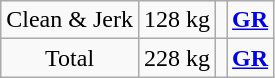<table class = "wikitable" style="text-align:center;">
<tr>
<td>Clean & Jerk</td>
<td>128 kg</td>
<td align=left></td>
<td><strong><a href='#'>GR</a></strong></td>
</tr>
<tr>
<td>Total</td>
<td>228 kg</td>
<td align=left></td>
<td><strong><a href='#'>GR</a></strong></td>
</tr>
</table>
